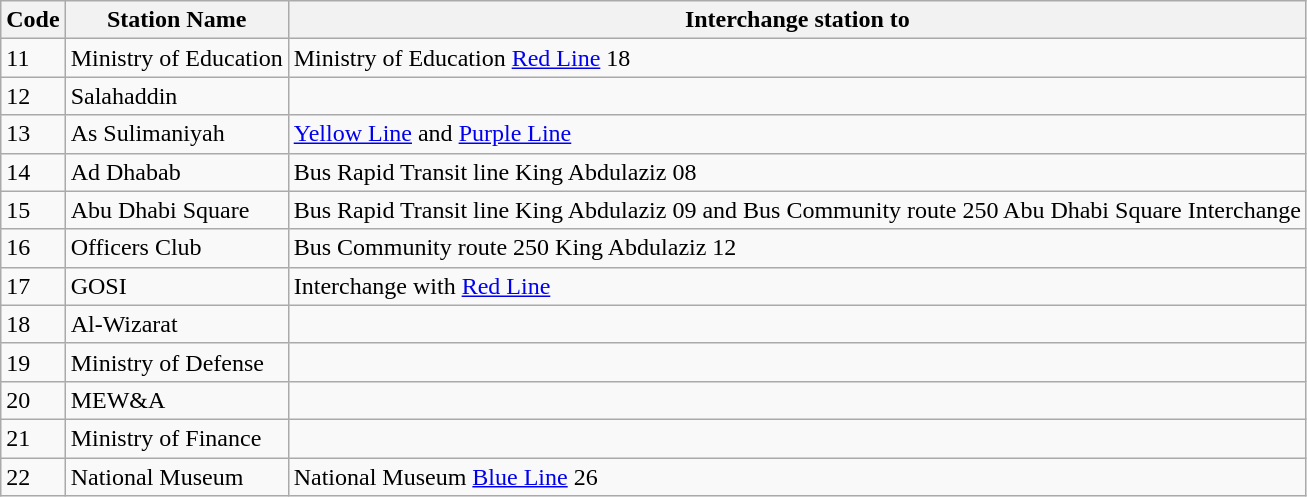<table class="wikitable">
<tr>
<th>Code</th>
<th>Station Name</th>
<th>Interchange station to</th>
</tr>
<tr>
<td>11</td>
<td>Ministry of Education</td>
<td>Ministry of Education <a href='#'>Red Line</a> 18</td>
</tr>
<tr>
<td>12</td>
<td>Salahaddin</td>
<td></td>
</tr>
<tr>
<td>13</td>
<td>As Sulimaniyah</td>
<td><a href='#'>Yellow Line</a> and <a href='#'>Purple Line</a></td>
</tr>
<tr>
<td>14</td>
<td>Ad Dhabab</td>
<td>Bus Rapid Transit line King Abdulaziz 08</td>
</tr>
<tr>
<td>15</td>
<td>Abu Dhabi Square</td>
<td>Bus Rapid Transit line King Abdulaziz 09 and Bus Community route 250 Abu Dhabi Square Interchange</td>
</tr>
<tr>
<td>16</td>
<td>Officers Club</td>
<td>Bus Community route 250 King Abdulaziz 12</td>
</tr>
<tr>
<td>17</td>
<td>GOSI</td>
<td>Interchange with <a href='#'>Red Line</a></td>
</tr>
<tr>
<td>18</td>
<td>Al-Wizarat</td>
<td></td>
</tr>
<tr>
<td>19</td>
<td>Ministry of Defense</td>
<td></td>
</tr>
<tr>
<td>20</td>
<td>MEW&A</td>
<td></td>
</tr>
<tr>
<td>21</td>
<td>Ministry of Finance</td>
<td></td>
</tr>
<tr>
<td>22</td>
<td>National Museum</td>
<td>National Museum <a href='#'>Blue Line</a> 26</td>
</tr>
</table>
